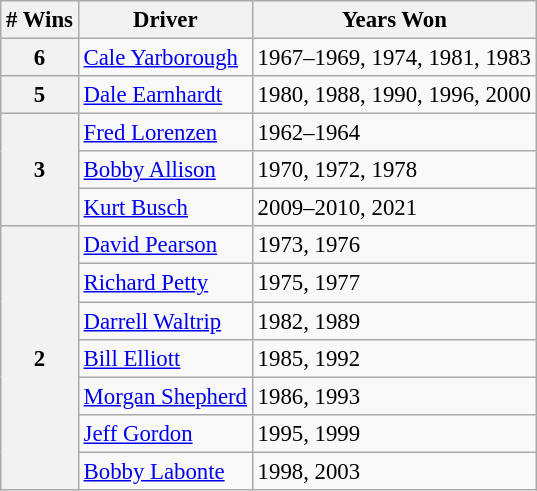<table class="wikitable" style="font-size: 95%;">
<tr>
<th># Wins</th>
<th>Driver</th>
<th>Years Won</th>
</tr>
<tr>
<th>6</th>
<td><a href='#'>Cale Yarborough</a></td>
<td>1967–1969, 1974, 1981, 1983</td>
</tr>
<tr>
<th>5</th>
<td><a href='#'>Dale Earnhardt</a></td>
<td>1980, 1988, 1990, 1996, 2000</td>
</tr>
<tr>
<th rowspan="3">3</th>
<td><a href='#'>Fred Lorenzen</a></td>
<td>1962–1964</td>
</tr>
<tr>
<td><a href='#'>Bobby Allison</a></td>
<td>1970, 1972, 1978</td>
</tr>
<tr>
<td><a href='#'>Kurt Busch</a></td>
<td>2009–2010, 2021</td>
</tr>
<tr>
<th rowspan="7">2</th>
<td><a href='#'>David Pearson</a></td>
<td>1973, 1976</td>
</tr>
<tr>
<td><a href='#'>Richard Petty</a></td>
<td>1975, 1977</td>
</tr>
<tr>
<td><a href='#'>Darrell Waltrip</a></td>
<td>1982, 1989</td>
</tr>
<tr>
<td><a href='#'>Bill Elliott</a></td>
<td>1985, 1992</td>
</tr>
<tr>
<td><a href='#'>Morgan Shepherd</a></td>
<td>1986, 1993</td>
</tr>
<tr>
<td><a href='#'>Jeff Gordon</a></td>
<td>1995, 1999</td>
</tr>
<tr>
<td><a href='#'>Bobby Labonte</a></td>
<td>1998, 2003</td>
</tr>
</table>
